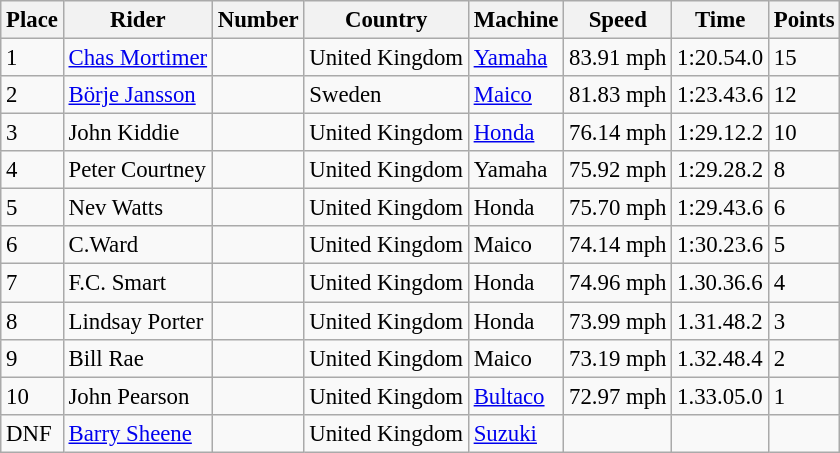<table class="wikitable" style="font-size: 95%;">
<tr>
<th>Place</th>
<th>Rider</th>
<th>Number</th>
<th>Country</th>
<th>Machine</th>
<th>Speed</th>
<th>Time</th>
<th>Points</th>
</tr>
<tr>
<td>1</td>
<td> <a href='#'>Chas Mortimer</a></td>
<td></td>
<td>United Kingdom</td>
<td><a href='#'>Yamaha</a></td>
<td>83.91 mph</td>
<td>1:20.54.0</td>
<td>15</td>
</tr>
<tr>
<td>2</td>
<td> <a href='#'>Börje Jansson</a></td>
<td></td>
<td>Sweden</td>
<td><a href='#'>Maico</a></td>
<td>81.83 mph</td>
<td>1:23.43.6</td>
<td>12</td>
</tr>
<tr>
<td>3</td>
<td> John Kiddie</td>
<td></td>
<td>United Kingdom</td>
<td><a href='#'>Honda</a></td>
<td>76.14 mph</td>
<td>1:29.12.2</td>
<td>10</td>
</tr>
<tr>
<td>4</td>
<td> Peter Courtney</td>
<td></td>
<td>United Kingdom</td>
<td>Yamaha</td>
<td>75.92 mph</td>
<td>1:29.28.2</td>
<td>8</td>
</tr>
<tr>
<td>5</td>
<td> Nev Watts</td>
<td></td>
<td>United Kingdom</td>
<td>Honda</td>
<td>75.70 mph</td>
<td>1:29.43.6</td>
<td>6</td>
</tr>
<tr>
<td>6</td>
<td> C.Ward</td>
<td></td>
<td>United Kingdom</td>
<td>Maico</td>
<td>74.14 mph</td>
<td>1:30.23.6</td>
<td>5</td>
</tr>
<tr>
<td>7</td>
<td> 	F.C. Smart</td>
<td></td>
<td>United Kingdom</td>
<td>Honda</td>
<td>74.96 mph</td>
<td>1.30.36.6</td>
<td>4</td>
</tr>
<tr>
<td>8</td>
<td> 	Lindsay Porter</td>
<td></td>
<td>United Kingdom</td>
<td>Honda</td>
<td>73.99 mph</td>
<td>1.31.48.2</td>
<td>3</td>
</tr>
<tr>
<td>9</td>
<td> 	Bill Rae</td>
<td></td>
<td>United Kingdom</td>
<td>Maico</td>
<td>73.19 mph</td>
<td>1.32.48.4</td>
<td>2</td>
</tr>
<tr>
<td>10</td>
<td> 	John Pearson</td>
<td></td>
<td>United Kingdom</td>
<td><a href='#'>Bultaco</a></td>
<td>72.97 mph</td>
<td>1.33.05.0</td>
<td>1</td>
</tr>
<tr>
<td>DNF</td>
<td> 	<a href='#'>Barry Sheene</a></td>
<td></td>
<td>United Kingdom</td>
<td><a href='#'>Suzuki</a></td>
<td></td>
<td></td>
<td></td>
</tr>
</table>
